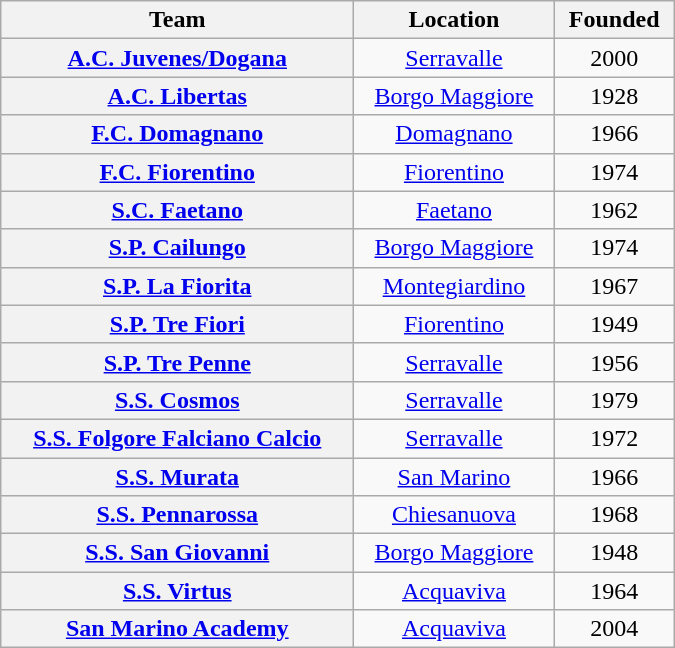<table class="wikitable sortable plainrowheaders" style="width:450px; text-align:center;">
<tr>
<th scope="col">Team</th>
<th scope="col">Location</th>
<th scope="col">Founded</th>
</tr>
<tr>
<th scope="row"><a href='#'>A.C. Juvenes/Dogana</a></th>
<td><a href='#'>Serravalle</a></td>
<td>2000</td>
</tr>
<tr>
<th scope="row"><a href='#'>A.C. Libertas</a></th>
<td><a href='#'>Borgo Maggiore</a></td>
<td>1928</td>
</tr>
<tr>
<th scope="row"><a href='#'>F.C. Domagnano</a></th>
<td><a href='#'>Domagnano</a></td>
<td>1966</td>
</tr>
<tr>
<th scope="row"><a href='#'>F.C. Fiorentino</a></th>
<td><a href='#'>Fiorentino</a></td>
<td>1974</td>
</tr>
<tr>
<th scope="row"><a href='#'>S.C. Faetano</a></th>
<td><a href='#'>Faetano</a></td>
<td>1962</td>
</tr>
<tr>
<th scope="row"><a href='#'>S.P. Cailungo</a></th>
<td><a href='#'>Borgo Maggiore</a></td>
<td>1974</td>
</tr>
<tr>
<th scope="row"><a href='#'>S.P. La Fiorita</a></th>
<td><a href='#'>Montegiardino</a></td>
<td>1967</td>
</tr>
<tr>
<th scope="row"><a href='#'>S.P. Tre Fiori</a></th>
<td><a href='#'>Fiorentino</a></td>
<td>1949</td>
</tr>
<tr>
<th scope="row"><a href='#'>S.P. Tre Penne</a></th>
<td><a href='#'>Serravalle</a></td>
<td>1956</td>
</tr>
<tr>
<th scope="row"><a href='#'>S.S. Cosmos</a></th>
<td><a href='#'>Serravalle</a></td>
<td>1979</td>
</tr>
<tr>
<th scope="row"><a href='#'>S.S. Folgore Falciano Calcio</a></th>
<td><a href='#'>Serravalle</a></td>
<td>1972</td>
</tr>
<tr>
<th scope="row"><a href='#'>S.S. Murata</a></th>
<td><a href='#'>San Marino</a></td>
<td>1966</td>
</tr>
<tr>
<th scope="row"><a href='#'>S.S. Pennarossa</a></th>
<td><a href='#'>Chiesanuova</a></td>
<td>1968</td>
</tr>
<tr>
<th scope="row"><a href='#'>S.S. San Giovanni</a></th>
<td><a href='#'>Borgo Maggiore</a></td>
<td>1948</td>
</tr>
<tr>
<th scope="row"><a href='#'>S.S. Virtus</a></th>
<td><a href='#'>Acquaviva</a></td>
<td>1964</td>
</tr>
<tr>
<th scope="row"><a href='#'>San Marino Academy</a></th>
<td><a href='#'>Acquaviva</a></td>
<td>2004</td>
</tr>
</table>
